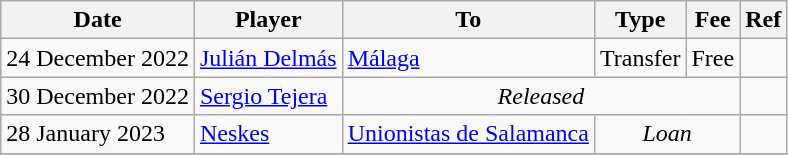<table class="wikitable">
<tr>
<th>Date</th>
<th>Player</th>
<th>To</th>
<th>Type</th>
<th>Fee</th>
<th>Ref</th>
</tr>
<tr>
<td>24 December 2022</td>
<td> <a href='#'>Julián Delmás</a></td>
<td><a href='#'>Málaga</a></td>
<td align=center>Transfer</td>
<td align=center>Free</td>
<td align=center></td>
</tr>
<tr>
<td>30 December 2022</td>
<td> <a href='#'>Sergio Tejera</a></td>
<td colspan=3 align=center><em>Released</em></td>
<td align=center></td>
</tr>
<tr>
<td>28 January 2023</td>
<td> <a href='#'>Neskes</a></td>
<td><a href='#'>Unionistas de Salamanca</a></td>
<td colspan=2 align=center><em>Loan</em></td>
<td align=center></td>
</tr>
<tr>
</tr>
</table>
